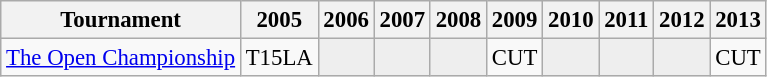<table class="wikitable" style="font-size:95%;text-align:center;">
<tr>
<th>Tournament</th>
<th>2005</th>
<th>2006</th>
<th>2007</th>
<th>2008</th>
<th>2009</th>
<th>2010</th>
<th>2011</th>
<th>2012</th>
<th>2013</th>
</tr>
<tr>
<td align=left><a href='#'>The Open Championship</a></td>
<td>T15<span>LA</span></td>
<td style="background:#eeeeee;"></td>
<td style="background:#eeeeee;"></td>
<td style="background:#eeeeee;"></td>
<td>CUT</td>
<td style="background:#eeeeee;"></td>
<td style="background:#eeeeee;"></td>
<td style="background:#eeeeee;"></td>
<td>CUT</td>
</tr>
</table>
